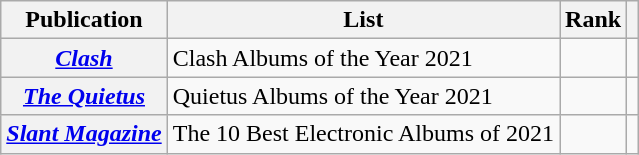<table class="wikitable sortable plainrowheaders">
<tr>
<th scope="col">Publication</th>
<th scope="col">List</th>
<th scope="col">Rank</th>
<th scope="col" class="unsortable"></th>
</tr>
<tr>
<th scope="row"><em><a href='#'>Clash</a></em></th>
<td>Clash Albums of the Year 2021</td>
<td></td>
<td></td>
</tr>
<tr>
<th scope="row"><em><a href='#'>The Quietus</a></em></th>
<td>Quietus Albums of the Year 2021</td>
<td></td>
<td></td>
</tr>
<tr>
<th scope="row"><em><a href='#'>Slant Magazine</a></em></th>
<td>The 10 Best Electronic Albums of 2021</td>
<td></td>
<td></td>
</tr>
</table>
